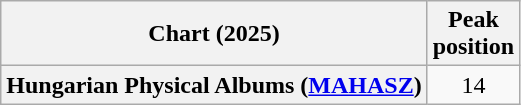<table class="wikitable sortable plainrowheaders" style="text-align:center">
<tr>
<th scope="col">Chart (2025)</th>
<th scope="col">Peak<br>position</th>
</tr>
<tr>
<th scope="row">Hungarian Physical Albums (<a href='#'>MAHASZ</a>)</th>
<td>14</td>
</tr>
</table>
